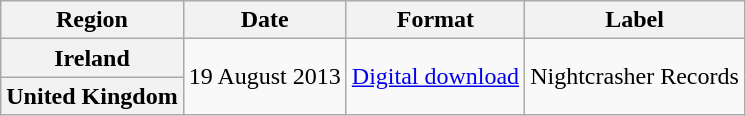<table class="wikitable plainrowheaders">
<tr>
<th scope="col">Region</th>
<th scope="col">Date</th>
<th scope="col">Format</th>
<th scope="col">Label</th>
</tr>
<tr>
<th scope="row">Ireland</th>
<td rowspan="2">19 August 2013</td>
<td rowspan="2"><a href='#'>Digital download</a></td>
<td rowspan="2">Nightcrasher Records</td>
</tr>
<tr>
<th scope="row">United Kingdom</th>
</tr>
</table>
